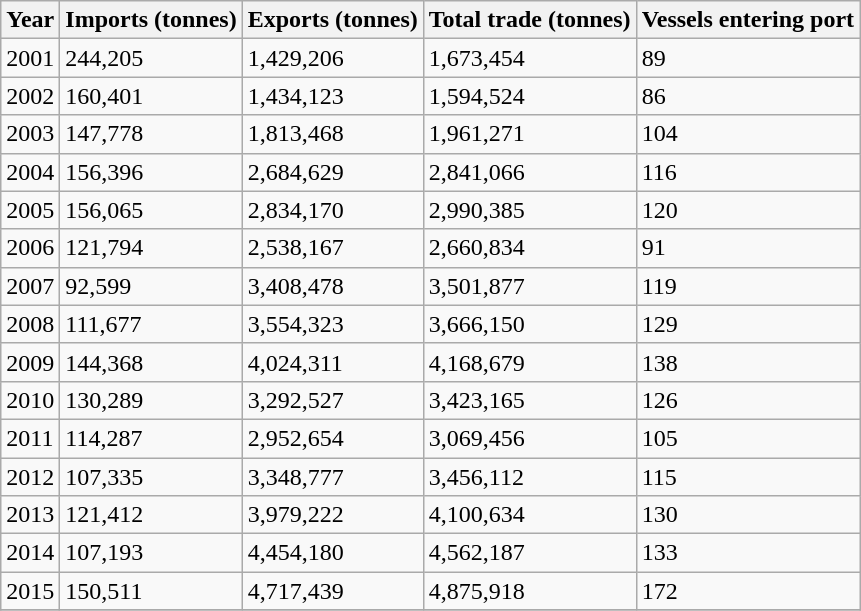<table class="wikitable sortable">
<tr>
<th>Year</th>
<th>Imports (tonnes)</th>
<th>Exports (tonnes)</th>
<th>Total trade (tonnes)</th>
<th>Vessels entering port</th>
</tr>
<tr>
<td>2001</td>
<td>244,205</td>
<td>1,429,206</td>
<td>1,673,454</td>
<td>89</td>
</tr>
<tr>
<td>2002</td>
<td>160,401</td>
<td>1,434,123</td>
<td>1,594,524</td>
<td>86</td>
</tr>
<tr>
<td>2003</td>
<td>147,778</td>
<td>1,813,468</td>
<td>1,961,271</td>
<td>104</td>
</tr>
<tr>
<td>2004</td>
<td>156,396</td>
<td>2,684,629</td>
<td>2,841,066</td>
<td>116</td>
</tr>
<tr>
<td>2005</td>
<td>156,065</td>
<td>2,834,170</td>
<td>2,990,385</td>
<td>120</td>
</tr>
<tr>
<td>2006</td>
<td>121,794</td>
<td>2,538,167</td>
<td>2,660,834</td>
<td>91</td>
</tr>
<tr>
<td>2007</td>
<td>92,599</td>
<td>3,408,478</td>
<td>3,501,877</td>
<td>119</td>
</tr>
<tr>
<td>2008</td>
<td>111,677</td>
<td>3,554,323</td>
<td>3,666,150</td>
<td>129</td>
</tr>
<tr>
<td>2009</td>
<td>144,368</td>
<td>4,024,311</td>
<td>4,168,679</td>
<td>138</td>
</tr>
<tr>
<td>2010</td>
<td>130,289</td>
<td>3,292,527</td>
<td>3,423,165</td>
<td>126</td>
</tr>
<tr>
<td>2011</td>
<td>114,287</td>
<td>2,952,654</td>
<td>3,069,456</td>
<td>105</td>
</tr>
<tr>
<td>2012</td>
<td>107,335</td>
<td>3,348,777</td>
<td>3,456,112</td>
<td>115</td>
</tr>
<tr>
<td>2013</td>
<td>121,412</td>
<td>3,979,222</td>
<td>4,100,634</td>
<td>130</td>
</tr>
<tr>
<td>2014</td>
<td>107,193</td>
<td>4,454,180</td>
<td>4,562,187</td>
<td>133</td>
</tr>
<tr>
<td>2015</td>
<td>150,511</td>
<td>4,717,439</td>
<td>4,875,918</td>
<td>172</td>
</tr>
<tr>
</tr>
</table>
